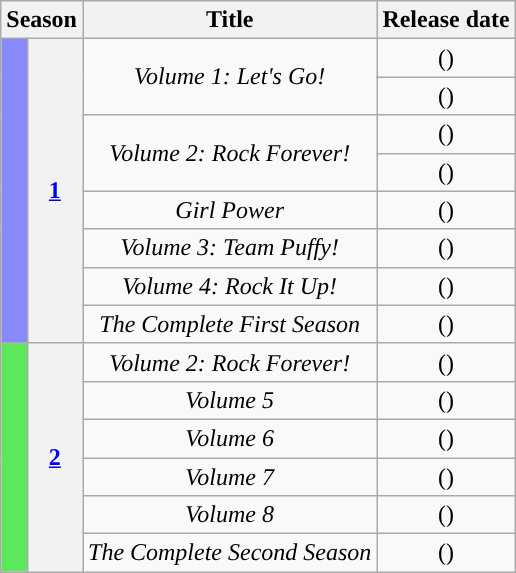<table class="wikitable sortable" style="text-align: center">
<tr>
<th colspan=2>Season</th>
<th>Title</th>
<th>Release date</th>
</tr>
<tr>
<th rowspan=8 style="background:#8888FF"></th>
<th rowspan=8><a href='#'>1</a></th>
<td rowspan=2><em>Volume 1: Let's Go!</em></td>
<td> ()</td>
</tr>
<tr>
<td> ()</td>
</tr>
<tr>
<td rowspan=2><em>Volume 2: Rock Forever!</em></td>
<td> ()</td>
</tr>
<tr>
<td> ()</td>
</tr>
<tr>
<td><em>Girl Power</em></td>
<td> ()</td>
</tr>
<tr>
<td><em>Volume 3: Team Puffy!</em></td>
<td> ()</td>
</tr>
<tr>
<td><em>Volume 4: Rock It Up!</em></td>
<td> ()</td>
</tr>
<tr>
<td><em>The Complete First Season</em></td>
<td> ()</td>
</tr>
<tr>
<th rowspan=6 style="background:#5BE85B"></th>
<th rowspan=6><a href='#'>2</a></th>
<td><em>Volume 2: Rock Forever!</em></td>
<td> ()</td>
</tr>
<tr>
<td><em>Volume 5</em></td>
<td> ()</td>
</tr>
<tr>
<td><em>Volume 6</em></td>
<td> ()</td>
</tr>
<tr>
<td><em>Volume 7</em></td>
<td> ()</td>
</tr>
<tr>
<td><em>Volume 8</em></td>
<td> ()</td>
</tr>
<tr>
<td><em>The Complete Second Season</em></td>
<td> ()</td>
</tr>
</table>
